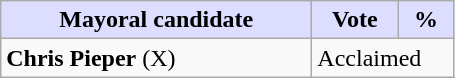<table class="wikitable">
<tr>
<th style="background:#ddf;" width="200px">Mayoral candidate</th>
<th style="background:#ddf;" width="50px">Vote</th>
<th style="background:#ddf;" width="30px">%</th>
</tr>
<tr>
<td><strong>Chris Pieper</strong> (X)</td>
<td colspan="2">Acclaimed</td>
</tr>
</table>
